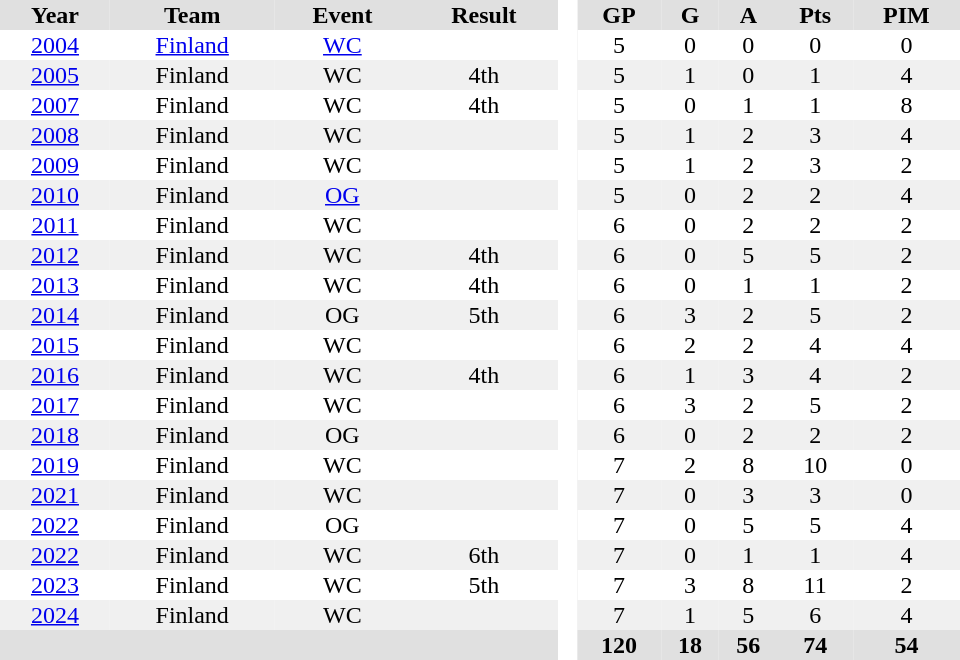<table border="0" cellpadding="1" cellspacing="0" style="text-align:center; width:40em">
<tr ALIGN="centre" bgcolor="#e0e0e0">
<th>Year</th>
<th>Team</th>
<th>Event</th>
<th>Result</th>
<th rowspan="97" bgcolor="#ffffff"> </th>
<th>GP</th>
<th>G</th>
<th>A</th>
<th>Pts</th>
<th>PIM</th>
</tr>
<tr>
<td><a href='#'>2004</a></td>
<td><a href='#'>Finland</a></td>
<td><a href='#'>WC</a></td>
<td></td>
<td>5</td>
<td>0</td>
<td>0</td>
<td>0</td>
<td>0</td>
</tr>
<tr bgcolor="#f0f0f0">
<td><a href='#'>2005</a></td>
<td>Finland</td>
<td>WC</td>
<td>4th</td>
<td>5</td>
<td>1</td>
<td>0</td>
<td>1</td>
<td>4</td>
</tr>
<tr>
<td><a href='#'>2007</a></td>
<td>Finland</td>
<td>WC</td>
<td>4th</td>
<td>5</td>
<td>0</td>
<td>1</td>
<td>1</td>
<td>8</td>
</tr>
<tr bgcolor="#f0f0f0">
<td><a href='#'>2008</a></td>
<td>Finland</td>
<td>WC</td>
<td></td>
<td>5</td>
<td>1</td>
<td>2</td>
<td>3</td>
<td>4</td>
</tr>
<tr>
<td><a href='#'>2009</a></td>
<td>Finland</td>
<td>WC</td>
<td></td>
<td>5</td>
<td>1</td>
<td>2</td>
<td>3</td>
<td>2</td>
</tr>
<tr bgcolor="#f0f0f0">
<td><a href='#'>2010</a></td>
<td>Finland</td>
<td><a href='#'>OG</a></td>
<td></td>
<td>5</td>
<td>0</td>
<td>2</td>
<td>2</td>
<td>4</td>
</tr>
<tr>
<td><a href='#'>2011</a></td>
<td>Finland</td>
<td>WC</td>
<td></td>
<td>6</td>
<td>0</td>
<td>2</td>
<td>2</td>
<td>2</td>
</tr>
<tr bgcolor="#f0f0f0">
<td><a href='#'>2012</a></td>
<td>Finland</td>
<td>WC</td>
<td>4th</td>
<td>6</td>
<td>0</td>
<td>5</td>
<td>5</td>
<td>2</td>
</tr>
<tr>
<td><a href='#'>2013</a></td>
<td>Finland</td>
<td>WC</td>
<td>4th</td>
<td>6</td>
<td>0</td>
<td>1</td>
<td>1</td>
<td>2</td>
</tr>
<tr bgcolor="#f0f0f0">
<td><a href='#'>2014</a></td>
<td>Finland</td>
<td>OG</td>
<td>5th</td>
<td>6</td>
<td>3</td>
<td>2</td>
<td>5</td>
<td>2</td>
</tr>
<tr>
<td><a href='#'>2015</a></td>
<td>Finland</td>
<td>WC</td>
<td></td>
<td>6</td>
<td>2</td>
<td>2</td>
<td>4</td>
<td>4</td>
</tr>
<tr bgcolor="#f0f0f0">
<td><a href='#'>2016</a></td>
<td>Finland</td>
<td>WC</td>
<td>4th</td>
<td>6</td>
<td>1</td>
<td>3</td>
<td>4</td>
<td>2</td>
</tr>
<tr>
<td><a href='#'>2017</a></td>
<td>Finland</td>
<td>WC</td>
<td></td>
<td>6</td>
<td>3</td>
<td>2</td>
<td>5</td>
<td>2</td>
</tr>
<tr bgcolor="#f0f0f0">
<td><a href='#'>2018</a></td>
<td>Finland</td>
<td>OG</td>
<td></td>
<td>6</td>
<td>0</td>
<td>2</td>
<td>2</td>
<td>2</td>
</tr>
<tr>
<td><a href='#'>2019</a></td>
<td>Finland</td>
<td>WC</td>
<td></td>
<td>7</td>
<td>2</td>
<td>8</td>
<td>10</td>
<td>0</td>
</tr>
<tr bgcolor="#f0f0f0">
<td><a href='#'>2021</a></td>
<td>Finland</td>
<td>WC</td>
<td></td>
<td>7</td>
<td>0</td>
<td>3</td>
<td>3</td>
<td>0</td>
</tr>
<tr>
<td><a href='#'>2022</a></td>
<td>Finland</td>
<td>OG</td>
<td></td>
<td>7</td>
<td>0</td>
<td>5</td>
<td>5</td>
<td>4</td>
</tr>
<tr bgcolor="#f0f0f0">
<td><a href='#'>2022</a></td>
<td>Finland</td>
<td>WC</td>
<td>6th</td>
<td>7</td>
<td>0</td>
<td>1</td>
<td>1</td>
<td>4</td>
</tr>
<tr>
<td><a href='#'>2023</a></td>
<td>Finland</td>
<td>WC</td>
<td>5th</td>
<td>7</td>
<td>3</td>
<td>8</td>
<td>11</td>
<td>2</td>
</tr>
<tr bgcolor="#f0f0f0">
<td><a href='#'>2024</a></td>
<td>Finland</td>
<td>WC</td>
<td></td>
<td>7</td>
<td>1</td>
<td>5</td>
<td>6</td>
<td>4</td>
</tr>
<tr bgcolor="#e0e0e0">
<th colspan=4></th>
<th>120</th>
<th>18</th>
<th>56</th>
<th>74</th>
<th>54</th>
</tr>
</table>
